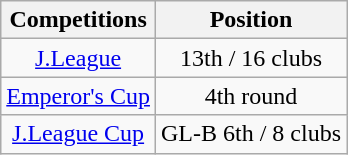<table class="wikitable" style="text-align:center;">
<tr>
<th>Competitions</th>
<th>Position</th>
</tr>
<tr>
<td><a href='#'>J.League</a></td>
<td>13th / 16 clubs</td>
</tr>
<tr>
<td><a href='#'>Emperor's Cup</a></td>
<td>4th round</td>
</tr>
<tr>
<td><a href='#'>J.League Cup</a></td>
<td>GL-B 6th / 8 clubs</td>
</tr>
</table>
